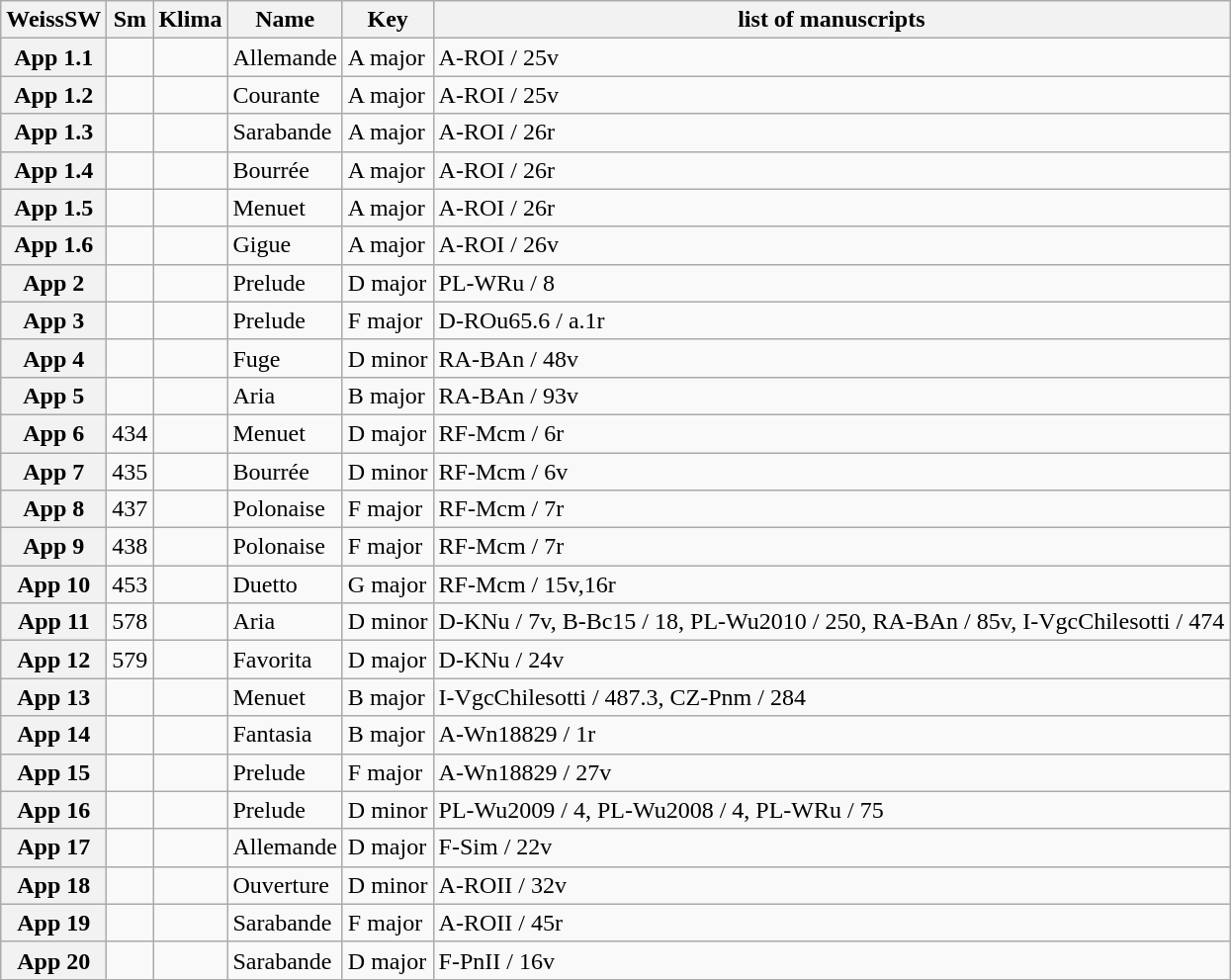<table border="1" class="wikitable sortable">
<tr>
<th data-sort-type="number">WeissSW</th>
<th>Sm</th>
<th>Klima</th>
<th>Name</th>
<th>Key</th>
<th class="unsortable">list of manuscripts</th>
</tr>
<tr>
<th data-sort-value="1.1">App 1.1</th>
<td></td>
<td></td>
<td>Allemande</td>
<td>A major</td>
<td>A-ROI / 25v</td>
</tr>
<tr>
<th data-sort-value="1.2">App 1.2</th>
<td></td>
<td></td>
<td>Courante</td>
<td>A major</td>
<td>A-ROI / 25v</td>
</tr>
<tr>
<th data-sort-value="1.3">App 1.3</th>
<td></td>
<td></td>
<td>Sarabande</td>
<td>A major</td>
<td>A-ROI / 26r</td>
</tr>
<tr>
<th data-sort-value="1.4">App 1.4</th>
<td></td>
<td></td>
<td>Bourrée</td>
<td>A major</td>
<td>A-ROI / 26r</td>
</tr>
<tr>
<th data-sort-value="1.5">App 1.5</th>
<td></td>
<td></td>
<td>Menuet</td>
<td>A major</td>
<td>A-ROI / 26r</td>
</tr>
<tr>
<th data-sort-value="1.6">App 1.6</th>
<td></td>
<td></td>
<td>Gigue</td>
<td>A major</td>
<td>A-ROI / 26v</td>
</tr>
<tr>
<th data-sort-value="2">App 2</th>
<td></td>
<td></td>
<td>Prelude</td>
<td>D major</td>
<td>PL-WRu / 8</td>
</tr>
<tr>
<th data-sort-value="3">App 3</th>
<td></td>
<td></td>
<td>Prelude</td>
<td>F major</td>
<td>D-ROu65.6 / a.1r</td>
</tr>
<tr>
<th data-sort-value="4">App 4</th>
<td></td>
<td></td>
<td>Fuge</td>
<td>D minor</td>
<td>RA-BAn / 48v</td>
</tr>
<tr>
<th data-sort-value="5">App 5</th>
<td></td>
<td></td>
<td>Aria</td>
<td>B major</td>
<td>RA-BAn / 93v</td>
</tr>
<tr>
<th data-sort-value="6">App 6</th>
<td>434</td>
<td></td>
<td>Menuet</td>
<td>D major</td>
<td>RF-Mcm / 6r</td>
</tr>
<tr>
<th data-sort-value="7">App 7</th>
<td>435</td>
<td></td>
<td>Bourrée</td>
<td>D minor</td>
<td>RF-Mcm / 6v</td>
</tr>
<tr>
<th data-sort-value="8">App 8</th>
<td>437</td>
<td></td>
<td>Polonaise</td>
<td>F major</td>
<td>RF-Mcm / 7r</td>
</tr>
<tr>
<th data-sort-value="9">App 9</th>
<td>438</td>
<td></td>
<td>Polonaise</td>
<td>F major</td>
<td>RF-Mcm / 7r</td>
</tr>
<tr>
<th data-sort-value="10">App 10</th>
<td>453</td>
<td></td>
<td>Duetto</td>
<td>G major</td>
<td>RF-Mcm / 15v,16r</td>
</tr>
<tr>
<th data-sort-value="11">App 11</th>
<td>578</td>
<td></td>
<td>Aria</td>
<td>D minor</td>
<td>D-KNu / 7v,  B-Bc15 / 18,  PL-Wu2010 / 250,  RA-BAn / 85v,  I-VgcChilesotti / 474</td>
</tr>
<tr>
<th data-sort-value="12">App 12</th>
<td>579</td>
<td></td>
<td>Favorita</td>
<td>D major</td>
<td>D-KNu / 24v</td>
</tr>
<tr>
<th data-sort-value="13">App 13</th>
<td></td>
<td></td>
<td>Menuet</td>
<td>B major</td>
<td>I-VgcChilesotti / 487.3,  CZ-Pnm / 284</td>
</tr>
<tr>
<th data-sort-value="14">App 14</th>
<td></td>
<td></td>
<td>Fantasia</td>
<td>B major</td>
<td>A-Wn18829 / 1r</td>
</tr>
<tr>
<th data-sort-value="15">App 15</th>
<td></td>
<td></td>
<td>Prelude</td>
<td>F major</td>
<td>A-Wn18829 / 27v</td>
</tr>
<tr>
<th data-sort-value="16">App 16</th>
<td></td>
<td></td>
<td>Prelude</td>
<td>D minor</td>
<td>PL-Wu2009 / 4,  PL-Wu2008 / 4,  PL-WRu / 75</td>
</tr>
<tr>
<th data-sort-value="17">App 17</th>
<td></td>
<td></td>
<td>Allemande</td>
<td>D major</td>
<td>F-Sim / 22v</td>
</tr>
<tr>
<th data-sort-value="18">App 18</th>
<td></td>
<td></td>
<td>Ouverture</td>
<td>D minor</td>
<td>A-ROII / 32v</td>
</tr>
<tr>
<th data-sort-value="19">App 19</th>
<td></td>
<td></td>
<td>Sarabande</td>
<td>F major</td>
<td>A-ROII / 45r</td>
</tr>
<tr>
<th data-sort-value="20">App 20</th>
<td></td>
<td></td>
<td>Sarabande</td>
<td>D major</td>
<td>F-PnII / 16v</td>
</tr>
</table>
